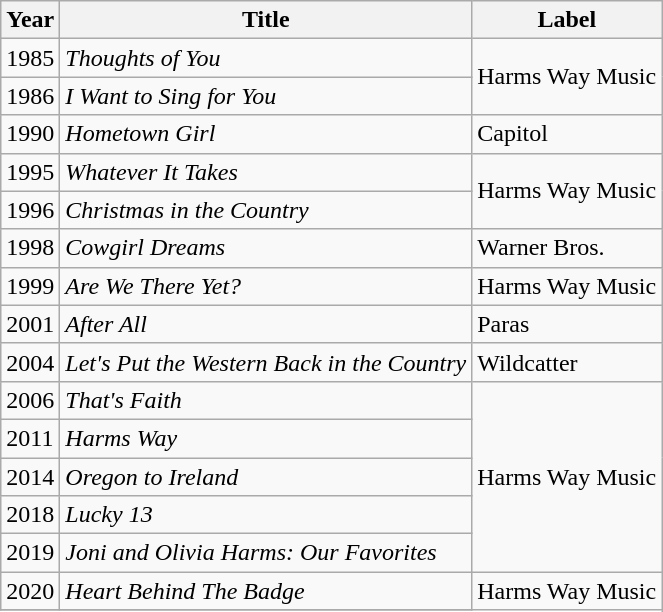<table class="wikitable">
<tr>
<th>Year</th>
<th>Title</th>
<th>Label</th>
</tr>
<tr>
<td>1985</td>
<td><em>Thoughts of You</em></td>
<td rowspan="2">Harms Way Music</td>
</tr>
<tr>
<td>1986</td>
<td><em>I Want to Sing for You</em></td>
</tr>
<tr>
<td>1990</td>
<td><em>Hometown Girl</em></td>
<td>Capitol</td>
</tr>
<tr>
<td>1995</td>
<td><em>Whatever It Takes</em></td>
<td rowspan="2">Harms Way Music</td>
</tr>
<tr>
<td>1996</td>
<td><em>Christmas in the Country</em></td>
</tr>
<tr>
<td>1998</td>
<td><em>Cowgirl Dreams</em></td>
<td>Warner Bros.</td>
</tr>
<tr>
<td>1999</td>
<td><em>Are We There Yet?</em></td>
<td>Harms Way Music</td>
</tr>
<tr>
<td>2001</td>
<td><em>After All</em></td>
<td>Paras</td>
</tr>
<tr>
<td>2004</td>
<td><em>Let's Put the Western Back in the Country</em></td>
<td>Wildcatter</td>
</tr>
<tr>
<td>2006</td>
<td><em>That's Faith</em></td>
<td rowspan="5">Harms Way Music</td>
</tr>
<tr>
<td>2011</td>
<td><em>Harms Way</em></td>
</tr>
<tr>
<td>2014</td>
<td><em>Oregon to Ireland</em></td>
</tr>
<tr>
<td>2018</td>
<td><em>Lucky 13</em></td>
</tr>
<tr>
<td>2019</td>
<td><em>Joni and Olivia Harms: Our Favorites</em></td>
</tr>
<tr>
<td>2020</td>
<td><em>Heart Behind The Badge</em></td>
<td rowspan="2">Harms Way Music</td>
</tr>
<tr>
</tr>
</table>
